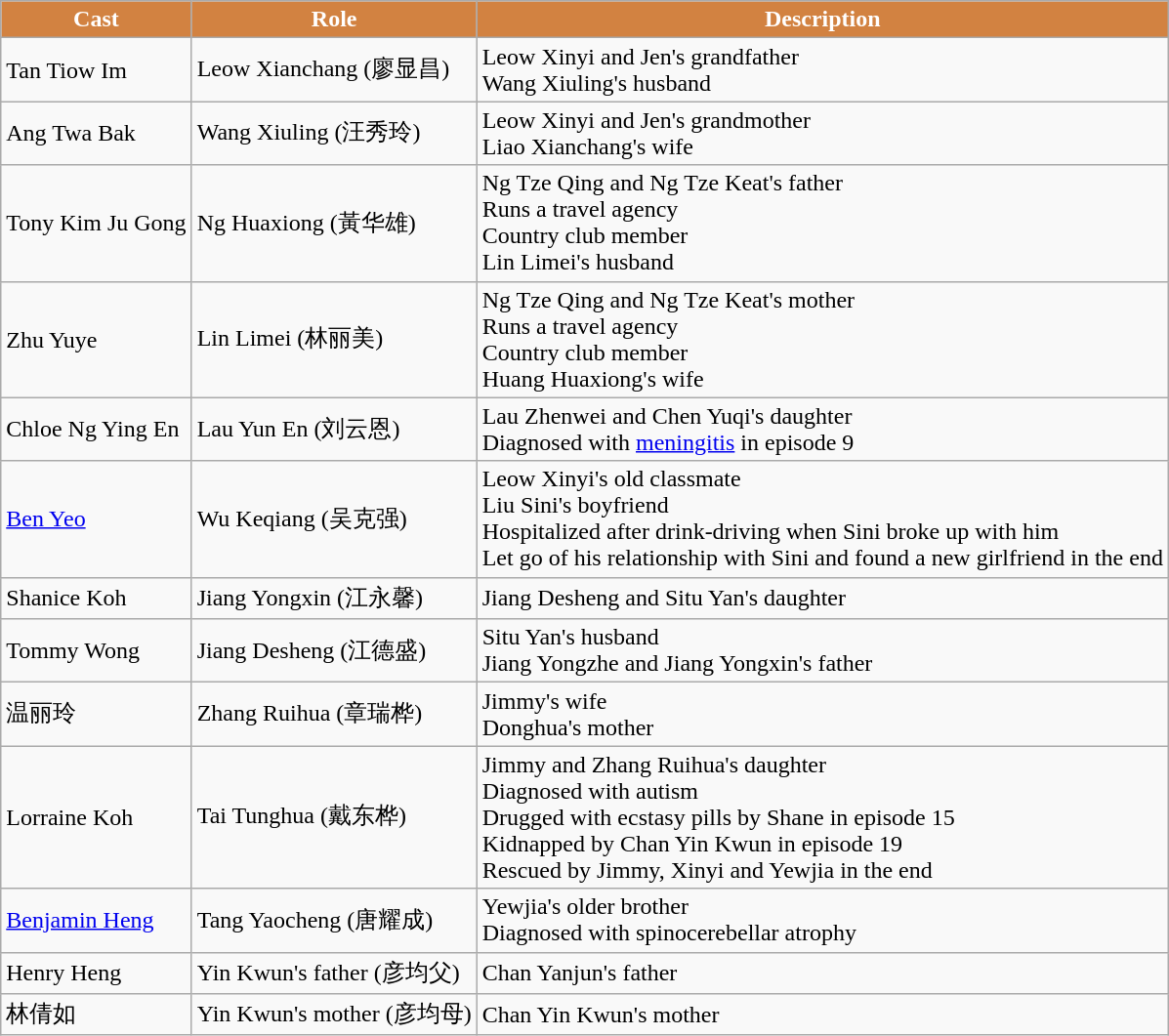<table class="wikitable">
<tr>
<th style="background:#D28241; color:white">Cast</th>
<th style="background:#D28241; color:white">Role</th>
<th style="background:#D28241; color:white">Description</th>
</tr>
<tr>
<td>Tan Tiow Im</td>
<td>Leow Xianchang (廖显昌)</td>
<td>Leow Xinyi and Jen's grandfather <br> Wang Xiuling's husband</td>
</tr>
<tr>
<td>Ang Twa Bak</td>
<td>Wang Xiuling (汪秀玲)</td>
<td>Leow Xinyi and Jen's grandmother <br> Liao Xianchang's wife</td>
</tr>
<tr>
<td>Tony Kim Ju Gong</td>
<td>Ng Huaxiong (黃华雄)</td>
<td>Ng Tze Qing and Ng Tze Keat's father <br> Runs a travel agency <br> Country club member <br> Lin Limei's husband</td>
</tr>
<tr>
<td>Zhu Yuye</td>
<td>Lin Limei (林丽美)</td>
<td>Ng Tze Qing and Ng Tze Keat's mother <br> Runs a travel agency <br> Country club member <br> Huang Huaxiong's wife</td>
</tr>
<tr>
<td>Chloe Ng Ying En</td>
<td>Lau Yun En (刘云恩)</td>
<td>Lau Zhenwei and Chen Yuqi's daughter <br> Diagnosed with <a href='#'>meningitis</a> in episode 9</td>
</tr>
<tr>
<td><a href='#'>Ben Yeo</a></td>
<td>Wu Keqiang (吴克强)</td>
<td>Leow Xinyi's old classmate <br> Liu Sini's boyfriend <br> Hospitalized after drink-driving when Sini broke up with him <br> Let go of his relationship with Sini and found a new girlfriend in the end</td>
</tr>
<tr>
<td>Shanice Koh</td>
<td>Jiang Yongxin (江永馨)</td>
<td>Jiang Desheng and Situ Yan's daughter</td>
</tr>
<tr>
<td>Tommy Wong</td>
<td>Jiang Desheng (江德盛)</td>
<td>Situ Yan's husband <br> Jiang Yongzhe and Jiang Yongxin's father</td>
</tr>
<tr>
<td>温丽玲</td>
<td>Zhang Ruihua (章瑞桦)</td>
<td>Jimmy's wife <br> Donghua's mother</td>
</tr>
<tr>
<td>Lorraine Koh</td>
<td>Tai Tunghua (戴东桦)</td>
<td>Jimmy and Zhang Ruihua's daughter <br> Diagnosed with autism <br> Drugged with ecstasy pills by Shane in episode 15 <br> Kidnapped by Chan Yin Kwun in episode 19 <br> Rescued by Jimmy, Xinyi and Yewjia in the end</td>
</tr>
<tr>
<td><a href='#'>Benjamin Heng</a></td>
<td>Tang Yaocheng (唐耀成)</td>
<td>Yewjia's older brother <br> Diagnosed with spinocerebellar atrophy</td>
</tr>
<tr>
<td>Henry Heng</td>
<td>Yin Kwun's father (彦均父)</td>
<td>Chan Yanjun's father</td>
</tr>
<tr>
<td>林倩如</td>
<td>Yin Kwun's mother (彦均母)</td>
<td>Chan Yin Kwun's mother</td>
</tr>
</table>
